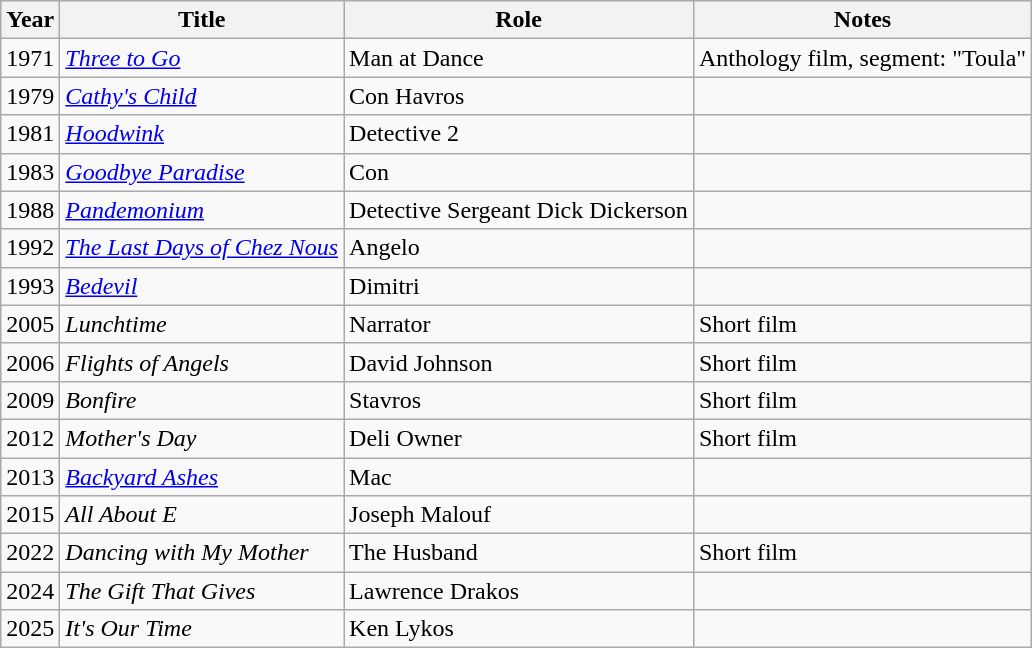<table class="wikitable sortable">
<tr>
<th>Year</th>
<th>Title</th>
<th>Role</th>
<th>Notes</th>
</tr>
<tr>
<td>1971</td>
<td><em><a href='#'>Three to Go</a></em></td>
<td>Man at Dance</td>
<td>Anthology film, segment: "Toula"</td>
</tr>
<tr>
<td>1979</td>
<td><em><a href='#'>Cathy's Child</a></em></td>
<td>Con Havros</td>
<td></td>
</tr>
<tr>
<td>1981</td>
<td><em><a href='#'>Hoodwink</a></em></td>
<td>Detective 2</td>
<td></td>
</tr>
<tr>
<td>1983</td>
<td><em><a href='#'>Goodbye Paradise</a></em></td>
<td>Con</td>
<td></td>
</tr>
<tr>
<td>1988</td>
<td><em><a href='#'>Pandemonium</a></em></td>
<td>Detective Sergeant Dick Dickerson</td>
<td></td>
</tr>
<tr>
<td>1992</td>
<td><em><a href='#'>The Last Days of Chez Nous</a></em></td>
<td>Angelo</td>
<td></td>
</tr>
<tr>
<td>1993</td>
<td><em><a href='#'>Bedevil</a></em></td>
<td>Dimitri</td>
<td></td>
</tr>
<tr>
<td>2005</td>
<td><em>Lunchtime</em></td>
<td>Narrator</td>
<td>Short film</td>
</tr>
<tr>
<td>2006</td>
<td><em>Flights of Angels</em></td>
<td>David Johnson</td>
<td>Short film</td>
</tr>
<tr>
<td>2009</td>
<td><em>Bonfire</em></td>
<td>Stavros</td>
<td>Short film</td>
</tr>
<tr>
<td>2012</td>
<td><em>Mother's Day</em></td>
<td>Deli Owner</td>
<td>Short film</td>
</tr>
<tr>
<td>2013</td>
<td><em><a href='#'>Backyard Ashes</a></em></td>
<td>Mac</td>
<td></td>
</tr>
<tr>
<td>2015</td>
<td><em>All About E</em></td>
<td>Joseph Malouf</td>
<td></td>
</tr>
<tr>
<td>2022</td>
<td><em>Dancing with My Mother</em></td>
<td>The Husband</td>
<td>Short film</td>
</tr>
<tr>
<td>2024</td>
<td><em>The Gift That Gives</em></td>
<td>Lawrence Drakos</td>
<td></td>
</tr>
<tr>
<td>2025</td>
<td><em>It's Our Time</em></td>
<td>Ken Lykos</td>
<td></td>
</tr>
</table>
